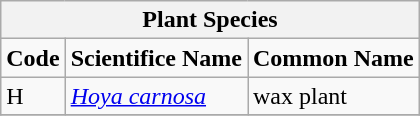<table class="wikitable" style="clear">
<tr>
<th colspan=3><strong>Plant Species</strong><br></th>
</tr>
<tr>
<td><strong>Code</strong></td>
<td><strong>Scientifice Name</strong></td>
<td><strong>Common Name</strong></td>
</tr>
<tr>
<td>H</td>
<td><em><a href='#'>Hoya carnosa</a></em></td>
<td>wax plant</td>
</tr>
<tr>
</tr>
</table>
